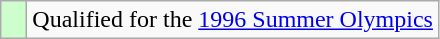<table class="wikitable">
<tr>
<td width=10px bgcolor="#ccffcc"></td>
<td>Qualified for the <a href='#'>1996 Summer Olympics</a></td>
</tr>
</table>
